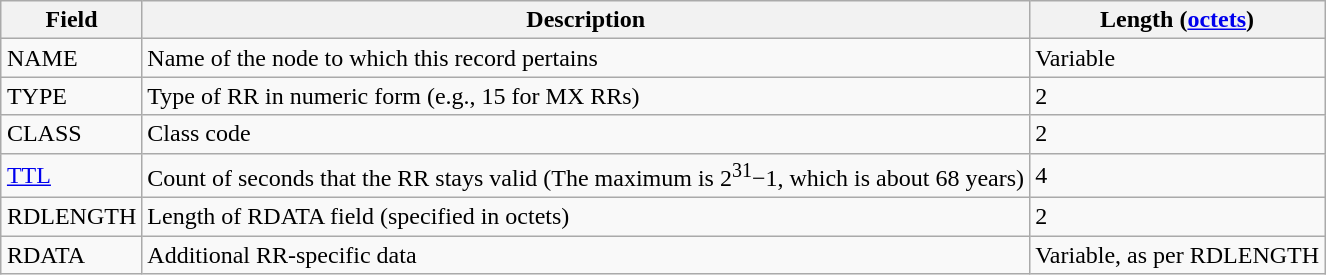<table class="wikitable" style="margin: 1em auto 1em auto">
<tr>
<th>Field</th>
<th>Description</th>
<th>Length (<a href='#'>octets</a>)</th>
</tr>
<tr>
<td>NAME</td>
<td>Name of the node to which this record pertains</td>
<td>Variable</td>
</tr>
<tr>
<td>TYPE</td>
<td>Type of RR in numeric form (e.g., 15 for MX RRs)</td>
<td>2</td>
</tr>
<tr>
<td>CLASS</td>
<td>Class code</td>
<td>2</td>
</tr>
<tr>
<td><a href='#'>TTL</a></td>
<td>Count of seconds that the RR stays valid (The maximum is 2<sup>31</sup>−1, which is about 68 years)</td>
<td>4</td>
</tr>
<tr>
<td>RDLENGTH</td>
<td>Length of RDATA field (specified in octets)</td>
<td>2</td>
</tr>
<tr>
<td>RDATA</td>
<td>Additional RR-specific data</td>
<td>Variable, as per RDLENGTH</td>
</tr>
</table>
